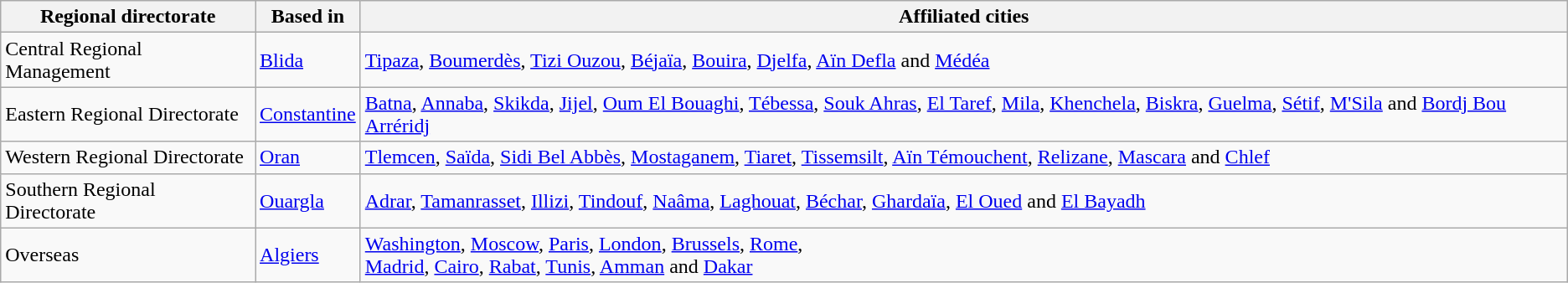<table class="wikitable" border="1">
<tr>
<th>Regional directorate</th>
<th>Based in</th>
<th>Affiliated cities</th>
</tr>
<tr>
<td>Central Regional Management</td>
<td><a href='#'>Blida</a></td>
<td><a href='#'>Tipaza</a>, <a href='#'>Boumerdès</a>, <a href='#'>Tizi Ouzou</a>, <a href='#'>Béjaïa</a>, <a href='#'>Bouira</a>, <a href='#'>Djelfa</a>, <a href='#'>Aïn Defla</a> and <a href='#'>Médéa</a></td>
</tr>
<tr>
<td>Eastern Regional Directorate</td>
<td><a href='#'>Constantine</a></td>
<td><a href='#'>Batna</a>, <a href='#'>Annaba</a>, <a href='#'>Skikda</a>, <a href='#'>Jijel</a>, <a href='#'>Oum El Bouaghi</a>, <a href='#'>Tébessa</a>, <a href='#'>Souk Ahras</a>, <a href='#'>El Taref</a>, <a href='#'>Mila</a>, <a href='#'>Khenchela</a>, <a href='#'>Biskra</a>, <a href='#'>Guelma</a>, <a href='#'>Sétif</a>, <a href='#'>M'Sila</a> and <a href='#'>Bordj Bou Arréridj</a></td>
</tr>
<tr>
<td>Western Regional Directorate</td>
<td><a href='#'>Oran</a></td>
<td><a href='#'>Tlemcen</a>, <a href='#'>Saïda</a>, <a href='#'>Sidi Bel Abbès</a>, <a href='#'>Mostaganem</a>, <a href='#'>Tiaret</a>, <a href='#'>Tissemsilt</a>, <a href='#'>Aïn Témouchent</a>, <a href='#'>Relizane</a>, <a href='#'>Mascara</a> and <a href='#'>Chlef</a></td>
</tr>
<tr>
<td>Southern Regional Directorate</td>
<td><a href='#'>Ouargla</a></td>
<td><a href='#'>Adrar</a>, <a href='#'>Tamanrasset</a>, <a href='#'>Illizi</a>, <a href='#'>Tindouf</a>, <a href='#'>Naâma</a>, <a href='#'>Laghouat</a>, <a href='#'>Béchar</a>, <a href='#'>Ghardaïa</a>, <a href='#'>El Oued</a> and <a href='#'>El Bayadh</a></td>
</tr>
<tr>
<td>Overseas</td>
<td><a href='#'>Algiers</a></td>
<td><a href='#'>Washington</a>, <a href='#'>Moscow</a>, <a href='#'>Paris</a>, <a href='#'>London</a>, <a href='#'>Brussels</a>, <a href='#'>Rome</a>, <br><a href='#'>Madrid</a>, <a href='#'>Cairo</a>, <a href='#'>Rabat</a>, <a href='#'>Tunis</a>, <a href='#'>Amman</a> and <a href='#'>Dakar</a></td>
</tr>
</table>
